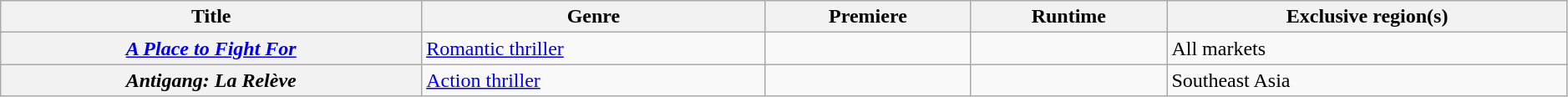<table class="wikitable plainrowheaders sortable" style="width:99%;">
<tr>
<th>Title</th>
<th>Genre</th>
<th>Premiere</th>
<th>Runtime</th>
<th>Exclusive region(s)</th>
</tr>
<tr>
<th scope="row"><em><a href='#'>A Place to Fight For</a></em></th>
<td><a href='#'>Romantic thriller</a></td>
<td></td>
<td></td>
<td>All markets</td>
</tr>
<tr>
<th scope="row"><em>Antigang: La Relève</em></th>
<td><a href='#'>Action thriller</a></td>
<td></td>
<td></td>
<td>Southeast Asia</td>
</tr>
</table>
